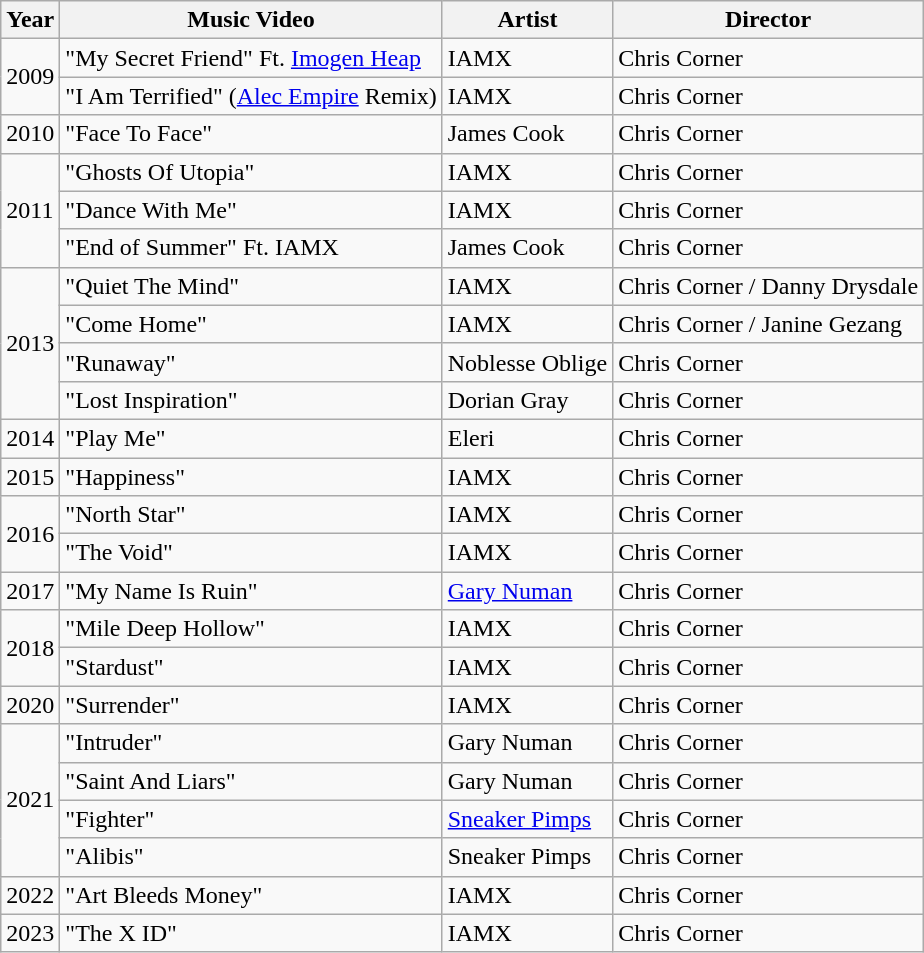<table class="wikitable">
<tr>
<th>Year</th>
<th>Music Video</th>
<th>Artist</th>
<th>Director</th>
</tr>
<tr>
<td rowspan="2">2009</td>
<td>"My Secret Friend" Ft. <a href='#'>Imogen Heap</a></td>
<td>IAMX</td>
<td>Chris Corner</td>
</tr>
<tr>
<td>"I Am Terrified" (<a href='#'>Alec Empire</a> Remix)</td>
<td>IAMX</td>
<td>Chris Corner</td>
</tr>
<tr>
<td>2010</td>
<td>"Face To Face"</td>
<td>James Cook</td>
<td>Chris Corner</td>
</tr>
<tr>
<td rowspan="3">2011</td>
<td>"Ghosts Of Utopia"</td>
<td>IAMX</td>
<td>Chris Corner</td>
</tr>
<tr>
<td>"Dance With Me"</td>
<td>IAMX</td>
<td>Chris Corner</td>
</tr>
<tr>
<td>"End of Summer" Ft. IAMX</td>
<td>James Cook</td>
<td>Chris Corner</td>
</tr>
<tr>
<td rowspan="4">2013</td>
<td>"Quiet The Mind"</td>
<td>IAMX</td>
<td>Chris Corner / Danny Drysdale</td>
</tr>
<tr>
<td>"Come Home"</td>
<td>IAMX</td>
<td>Chris Corner / Janine Gezang</td>
</tr>
<tr>
<td>"Runaway"</td>
<td>Noblesse Oblige</td>
<td>Chris Corner</td>
</tr>
<tr>
<td>"Lost Inspiration"</td>
<td>Dorian Gray</td>
<td>Chris Corner</td>
</tr>
<tr>
<td>2014</td>
<td>"Play Me"</td>
<td>Eleri</td>
<td>Chris Corner</td>
</tr>
<tr>
<td>2015</td>
<td>"Happiness"</td>
<td>IAMX</td>
<td>Chris Corner</td>
</tr>
<tr>
<td rowspan="2">2016</td>
<td>"North Star"</td>
<td>IAMX</td>
<td>Chris Corner</td>
</tr>
<tr>
<td>"The Void"</td>
<td>IAMX</td>
<td>Chris Corner</td>
</tr>
<tr>
<td>2017</td>
<td>"My Name Is Ruin"</td>
<td><a href='#'>Gary Numan</a></td>
<td>Chris Corner</td>
</tr>
<tr>
<td rowspan="2">2018</td>
<td>"Mile Deep Hollow"</td>
<td>IAMX</td>
<td>Chris Corner</td>
</tr>
<tr>
<td>"Stardust"</td>
<td>IAMX</td>
<td>Chris Corner</td>
</tr>
<tr>
<td>2020</td>
<td>"Surrender"</td>
<td>IAMX</td>
<td>Chris Corner</td>
</tr>
<tr>
<td rowspan="4">2021</td>
<td>"Intruder"</td>
<td>Gary Numan</td>
<td>Chris Corner</td>
</tr>
<tr>
<td>"Saint And Liars"</td>
<td>Gary Numan</td>
<td>Chris Corner</td>
</tr>
<tr>
<td>"Fighter"</td>
<td><a href='#'>Sneaker Pimps</a></td>
<td>Chris Corner</td>
</tr>
<tr>
<td>"Alibis"</td>
<td>Sneaker Pimps</td>
<td>Chris Corner</td>
</tr>
<tr>
<td>2022</td>
<td>"Art Bleeds Money"</td>
<td>IAMX</td>
<td>Chris Corner</td>
</tr>
<tr>
<td>2023</td>
<td>"The X ID"</td>
<td>IAMX</td>
<td>Chris Corner</td>
</tr>
</table>
